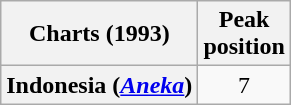<table class="wikitable plainrowheaders" style="text-align:center">
<tr>
<th scope="col">Charts (1993)</th>
<th scope="col">Peak<br>position</th>
</tr>
<tr>
<th scope="row">Indonesia (<em><a href='#'>Aneka</a></em>)</th>
<td>7</td>
</tr>
</table>
